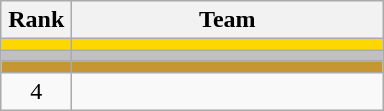<table class="wikitable" style="text-align:center;">
<tr>
<th width=40>Rank</th>
<th width=200>Team</th>
</tr>
<tr bgcolor="gold">
<td></td>
<td style="text-align:left;"></td>
</tr>
<tr bgcolor="silver">
<td></td>
<td style="text-align:left;"></td>
</tr>
<tr bgcolor="#C69633">
<td></td>
<td style="text-align:left;"></td>
</tr>
<tr>
<td>4</td>
<td style="text-align:left;"></td>
</tr>
</table>
